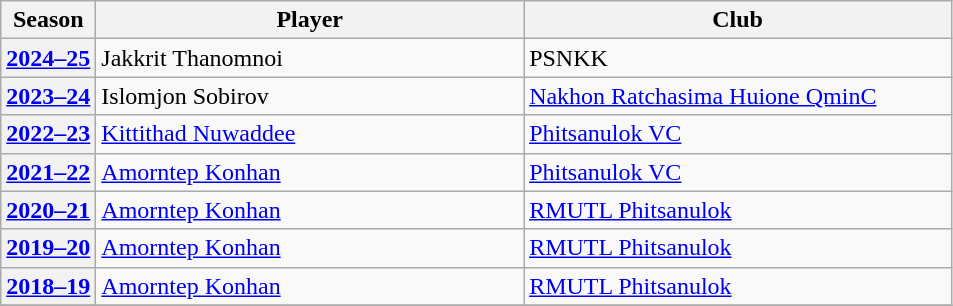<table class=wikitable>
<tr>
<th>Season</th>
<th width=45%>Player</th>
<th width=45%>Club</th>
</tr>
<tr>
<th><a href='#'>2024–25</a></th>
<td> Jakkrit Thanomnoi</td>
<td>PSNKK</td>
</tr>
<tr>
<th><a href='#'>2023–24</a></th>
<td> Islomjon Sobirov</td>
<td><a href='#'>Nakhon Ratchasima Huione QminC</a></td>
</tr>
<tr>
<th><a href='#'>2022–23</a></th>
<td> <a href='#'>Kittithad Nuwaddee</a></td>
<td><a href='#'>Phitsanulok VC</a></td>
</tr>
<tr>
<th><a href='#'>2021–22</a></th>
<td> <a href='#'>Amorntep Konhan</a></td>
<td><a href='#'>Phitsanulok VC</a></td>
</tr>
<tr>
<th><a href='#'>2020–21</a></th>
<td> <a href='#'>Amorntep Konhan</a></td>
<td><a href='#'>RMUTL Phitsanulok</a></td>
</tr>
<tr>
<th><a href='#'>2019–20</a></th>
<td> <a href='#'>Amorntep Konhan</a></td>
<td><a href='#'>RMUTL Phitsanulok</a></td>
</tr>
<tr>
<th><a href='#'>2018–19</a></th>
<td> <a href='#'>Amorntep Konhan</a></td>
<td><a href='#'>RMUTL Phitsanulok</a></td>
</tr>
<tr>
</tr>
</table>
